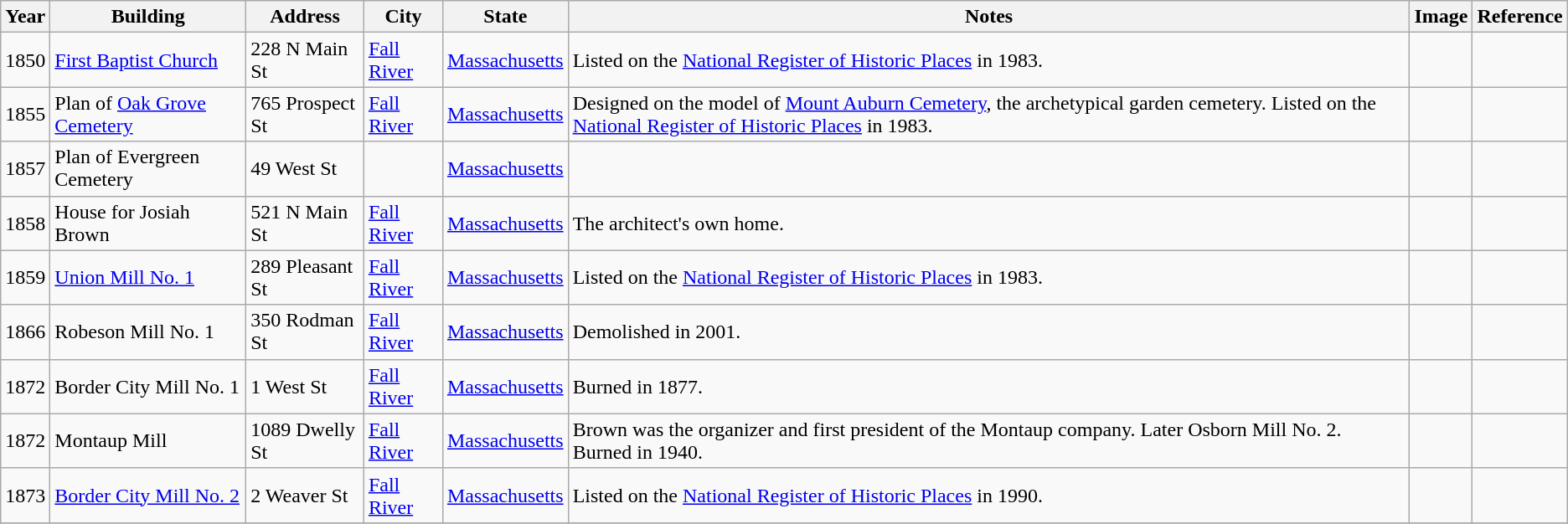<table class="wikitable sortable">
<tr>
<th>Year</th>
<th>Building</th>
<th>Address</th>
<th>City</th>
<th>State</th>
<th>Notes</th>
<th>Image</th>
<th>Reference</th>
</tr>
<tr>
<td>1850</td>
<td><a href='#'>First Baptist Church</a></td>
<td>228 N Main St</td>
<td><a href='#'>Fall River</a></td>
<td><a href='#'>Massachusetts</a></td>
<td>Listed on the <a href='#'>National Register of Historic Places</a> in 1983.</td>
<td></td>
<td></td>
</tr>
<tr>
<td>1855</td>
<td>Plan of <a href='#'>Oak Grove Cemetery</a></td>
<td>765 Prospect St</td>
<td><a href='#'>Fall River</a></td>
<td><a href='#'>Massachusetts</a></td>
<td>Designed on the model of <a href='#'>Mount Auburn Cemetery</a>, the archetypical garden cemetery. Listed on the <a href='#'>National Register of Historic Places</a> in 1983.</td>
<td></td>
<td></td>
</tr>
<tr>
<td>1857</td>
<td>Plan of Evergreen Cemetery</td>
<td>49 West St</td>
<td></td>
<td><a href='#'>Massachusetts</a></td>
<td></td>
<td></td>
<td></td>
</tr>
<tr>
<td>1858</td>
<td>House for Josiah Brown</td>
<td>521 N Main St</td>
<td><a href='#'>Fall River</a></td>
<td><a href='#'>Massachusetts</a></td>
<td>The architect's own home.</td>
<td></td>
<td></td>
</tr>
<tr>
<td>1859</td>
<td><a href='#'>Union Mill No. 1</a></td>
<td>289 Pleasant St</td>
<td><a href='#'>Fall River</a></td>
<td><a href='#'>Massachusetts</a></td>
<td>Listed on the <a href='#'>National Register of Historic Places</a> in 1983.</td>
<td></td>
<td></td>
</tr>
<tr>
<td>1866</td>
<td>Robeson Mill No. 1</td>
<td>350 Rodman St</td>
<td><a href='#'>Fall River</a></td>
<td><a href='#'>Massachusetts</a></td>
<td>Demolished in 2001.</td>
<td></td>
<td></td>
</tr>
<tr>
<td>1872</td>
<td>Border City Mill No. 1</td>
<td>1 West St</td>
<td><a href='#'>Fall River</a></td>
<td><a href='#'>Massachusetts</a></td>
<td>Burned in 1877.</td>
<td></td>
<td></td>
</tr>
<tr>
<td>1872</td>
<td>Montaup Mill</td>
<td>1089 Dwelly St</td>
<td><a href='#'>Fall River</a></td>
<td><a href='#'>Massachusetts</a></td>
<td>Brown was the organizer and first president of the Montaup company. Later Osborn Mill No. 2. Burned in 1940.</td>
<td></td>
<td></td>
</tr>
<tr>
<td>1873</td>
<td><a href='#'>Border City Mill No. 2</a></td>
<td>2 Weaver St</td>
<td><a href='#'>Fall River</a></td>
<td><a href='#'>Massachusetts</a></td>
<td>Listed on the <a href='#'>National Register of Historic Places</a> in 1990.</td>
<td></td>
<td></td>
</tr>
<tr>
</tr>
</table>
